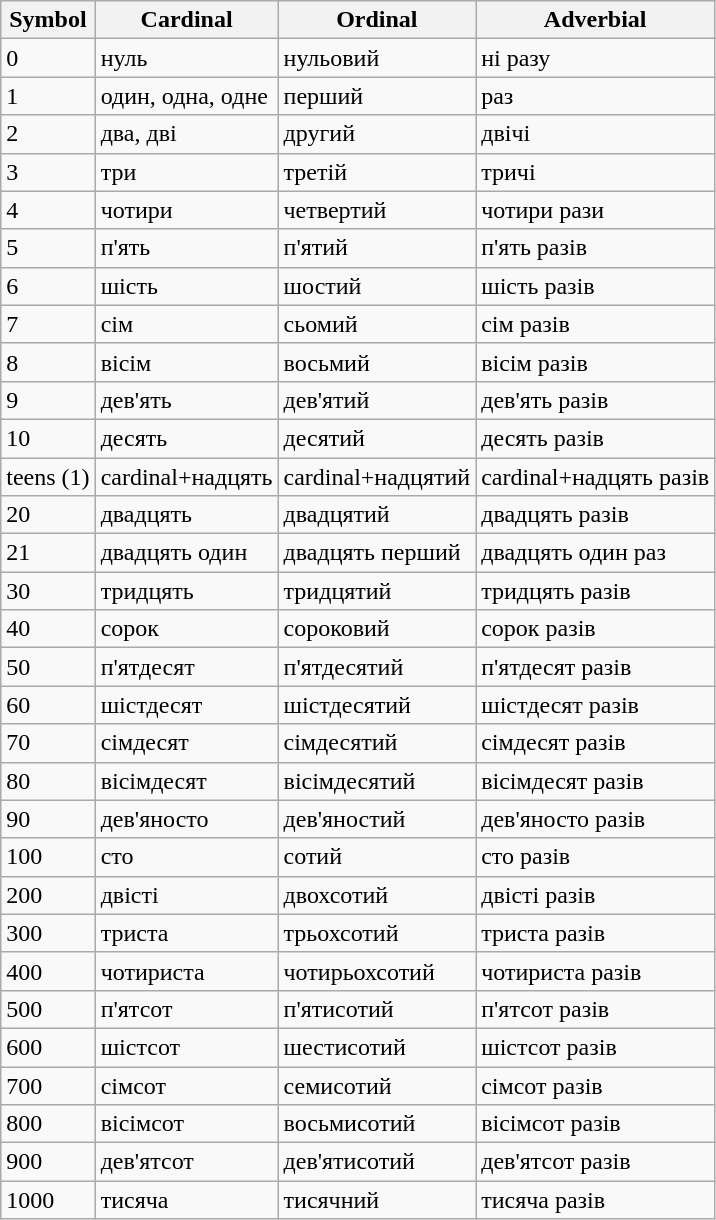<table class="wikitable" align="center">
<tr>
<th>Symbol</th>
<th>Cardinal</th>
<th>Ordinal</th>
<th>Adverbial</th>
</tr>
<tr>
<td>0</td>
<td>нуль</td>
<td>нульовий</td>
<td>ні разу</td>
</tr>
<tr>
<td>1</td>
<td>один, одна, одне</td>
<td>перший</td>
<td>раз</td>
</tr>
<tr>
<td>2</td>
<td>два, дві</td>
<td>другий</td>
<td>двічі</td>
</tr>
<tr>
<td>3</td>
<td>три</td>
<td>третій</td>
<td>тричі</td>
</tr>
<tr>
<td>4</td>
<td>чотири</td>
<td>четвертий</td>
<td>чотири рази</td>
</tr>
<tr>
<td>5</td>
<td>п'ять</td>
<td>п'ятий</td>
<td>п'ять разів</td>
</tr>
<tr>
<td>6</td>
<td>шість</td>
<td>шостий</td>
<td>шість разів</td>
</tr>
<tr>
<td>7</td>
<td>сім</td>
<td>сьомий</td>
<td>сім разів</td>
</tr>
<tr>
<td>8</td>
<td>вісім</td>
<td>восьмий</td>
<td>вісім разів</td>
</tr>
<tr>
<td>9</td>
<td>дев'ять</td>
<td>дев'ятий</td>
<td>дев'ять разів</td>
</tr>
<tr>
<td>10</td>
<td>десять</td>
<td>десятий</td>
<td>десять разів</td>
</tr>
<tr>
<td>teens (1)</td>
<td>cardinal+надцять</td>
<td>cardinal+надцятий</td>
<td>cardinal+надцять разів</td>
</tr>
<tr>
<td>20</td>
<td>двадцять</td>
<td>двадцятий</td>
<td>двадцять разів</td>
</tr>
<tr>
<td>21</td>
<td>двадцять один</td>
<td>двадцять перший</td>
<td>двадцять один раз</td>
</tr>
<tr>
<td>30</td>
<td>тридцять</td>
<td>тридцятий</td>
<td>тридцять разів</td>
</tr>
<tr>
<td>40</td>
<td>сорок</td>
<td>сороковий</td>
<td>сорок разів</td>
</tr>
<tr>
<td>50</td>
<td>п'ятдесят</td>
<td>п'ятдесятий</td>
<td>п'ятдесят разів</td>
</tr>
<tr>
<td>60</td>
<td>шістдесят</td>
<td>шістдесятий</td>
<td>шістдесят разів</td>
</tr>
<tr>
<td>70</td>
<td>сімдесят</td>
<td>сімдесятий</td>
<td>сімдесят разів</td>
</tr>
<tr>
<td>80</td>
<td>вісімдесят</td>
<td>вісімдесятий</td>
<td>вісімдесят разів</td>
</tr>
<tr>
<td>90</td>
<td>дев'яносто</td>
<td>дев'яностий</td>
<td>дев'яносто разів</td>
</tr>
<tr>
<td>100</td>
<td>сто</td>
<td>сотий</td>
<td>сто разів</td>
</tr>
<tr>
<td>200</td>
<td>двісті</td>
<td>двохсотий</td>
<td>двісті разів</td>
</tr>
<tr>
<td>300</td>
<td>триста</td>
<td>трьохсотий</td>
<td>триста разів</td>
</tr>
<tr>
<td>400</td>
<td>чотириста</td>
<td>чотирьохсотий</td>
<td>чотириста разів</td>
</tr>
<tr>
<td>500</td>
<td>п'ятсот</td>
<td>п'ятисотий</td>
<td>п'ятсот разів</td>
</tr>
<tr>
<td>600</td>
<td>шістсот</td>
<td>шестисотий</td>
<td>шістсот разів</td>
</tr>
<tr>
<td>700</td>
<td>сімсот</td>
<td>семисотий</td>
<td>сімсот разів</td>
</tr>
<tr>
<td>800</td>
<td>вісімсот</td>
<td>восьмисотий</td>
<td>вісімсот разів</td>
</tr>
<tr>
<td>900</td>
<td>дев'ятсот</td>
<td>дев'ятисотий</td>
<td>дев'ятсот разів</td>
</tr>
<tr>
<td>1000</td>
<td>тисяча</td>
<td>тисячний</td>
<td>тисяча разів</td>
</tr>
</table>
